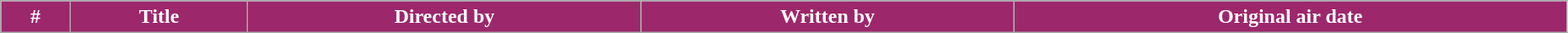<table class="wikitable plainrowheaders" style="width:98%; background:#fff;">
<tr style="color:white">
<th style="background:#9C276B;">#</th>
<th style="background:#9C276B;">Title</th>
<th style="background:#9C276B;">Directed by</th>
<th style="background:#9C276B;">Written by</th>
<th style="background:#9C276B;">Original air date<br>










</th>
</tr>
</table>
